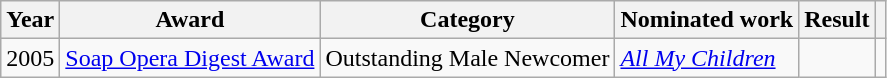<table class="wikitable">
<tr>
<th scope="col">Year</th>
<th scope="col">Award</th>
<th scope="col">Category</th>
<th scope="col">Nominated work</th>
<th scope="col">Result</th>
<th scope="col"></th>
</tr>
<tr>
<td>2005</td>
<td><a href='#'>Soap Opera Digest Award</a></td>
<td>Outstanding Male Newcomer</td>
<td><em><a href='#'>All My Children</a></em></td>
<td></td>
<td></td>
</tr>
</table>
